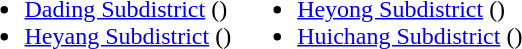<table>
<tr>
<td valign="top"><br><ul><li><a href='#'>Dading Subdistrict</a> ()</li><li><a href='#'>Heyang Subdistrict</a> ()</li></ul></td>
<td valign="top"><br><ul><li><a href='#'>Heyong Subdistrict</a> ()</li><li><a href='#'>Huichang Subdistrict</a> ()</li></ul></td>
</tr>
</table>
